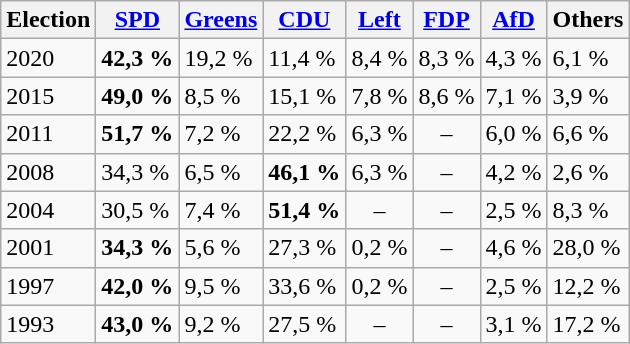<table class="wikitable zebra">
<tr class="hintergrundfarbe5">
<th>Election</th>
<th><a href='#'>SPD</a></th>
<th><a href='#'>Greens</a></th>
<th><a href='#'>CDU</a></th>
<th><a href='#'>Left</a></th>
<th><a href='#'>FDP</a></th>
<th><a href='#'>AfD</a></th>
<th>Others</th>
</tr>
<tr>
<td>2020</td>
<td><strong>42,3 %</strong></td>
<td>19,2 %</td>
<td>11,4 %</td>
<td>8,4 %</td>
<td>8,3 %</td>
<td>4,3 %</td>
<td>6,1 %</td>
</tr>
<tr>
<td>2015</td>
<td><strong>49,0 %</strong></td>
<td>8,5 %</td>
<td>15,1 %</td>
<td>7,8 %</td>
<td>8,6 %</td>
<td>7,1 %</td>
<td>3,9 %</td>
</tr>
<tr>
<td>2011</td>
<td><strong>51,7 %</strong></td>
<td>7,2 %</td>
<td>22,2 %</td>
<td>6,3 %</td>
<td style="text-align:center">–</td>
<td>6,0 %</td>
<td>6,6 %</td>
</tr>
<tr>
<td>2008</td>
<td>34,3 %</td>
<td>6,5 %</td>
<td><strong>46,1 %</strong></td>
<td>6,3 %</td>
<td style="text-align:center">–</td>
<td>4,2 %</td>
<td>2,6 %</td>
</tr>
<tr>
<td>2004</td>
<td>30,5 %</td>
<td>7,4 %</td>
<td><strong>51,4 %</strong></td>
<td style="text-align:center">–</td>
<td style="text-align:center">–</td>
<td>2,5 %</td>
<td>8,3 %</td>
</tr>
<tr>
<td>2001</td>
<td><strong>34,3 %</strong></td>
<td>5,6 %</td>
<td>27,3 %</td>
<td>0,2 %</td>
<td style="text-align:center">–</td>
<td>4,6 %</td>
<td>28,0 %</td>
</tr>
<tr>
<td>1997</td>
<td><strong>42,0 %</strong></td>
<td>9,5 %</td>
<td>33,6 %</td>
<td>0,2 %</td>
<td style="text-align:center">–</td>
<td>2,5 %</td>
<td>12,2 %</td>
</tr>
<tr>
<td>1993</td>
<td><strong>43,0 %</strong></td>
<td>9,2 %</td>
<td>27,5 %</td>
<td style="text-align:center">–</td>
<td style="text-align:center">–</td>
<td>3,1 %</td>
<td>17,2 %</td>
</tr>
</table>
